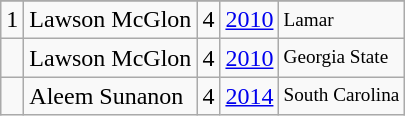<table class="wikitable">
<tr>
</tr>
<tr>
<td>1</td>
<td>Lawson McGlon</td>
<td>4</td>
<td><a href='#'>2010</a></td>
<td style="font-size:80%;">Lamar</td>
</tr>
<tr>
<td></td>
<td>Lawson McGlon</td>
<td>4</td>
<td><a href='#'>2010</a></td>
<td style="font-size:80%;">Georgia State</td>
</tr>
<tr>
<td></td>
<td>Aleem Sunanon</td>
<td>4</td>
<td><a href='#'>2014</a></td>
<td style="font-size:80%;">South Carolina</td>
</tr>
</table>
